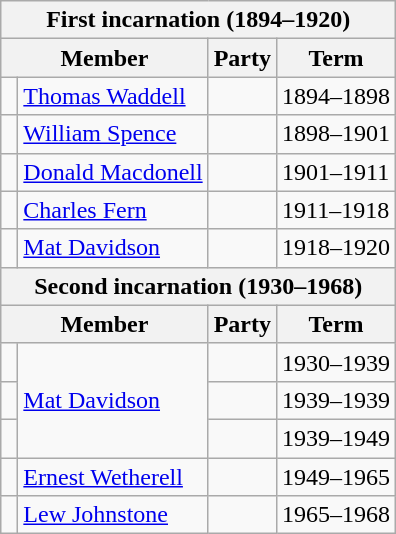<table class="wikitable">
<tr>
<th colspan="4">First incarnation (1894–1920)</th>
</tr>
<tr>
<th colspan="2">Member</th>
<th>Party</th>
<th>Term</th>
</tr>
<tr>
<td> </td>
<td><a href='#'>Thomas Waddell</a></td>
<td></td>
<td>1894–1898</td>
</tr>
<tr>
<td> </td>
<td><a href='#'>William Spence</a></td>
<td></td>
<td>1898–1901</td>
</tr>
<tr>
<td> </td>
<td><a href='#'>Donald Macdonell</a></td>
<td></td>
<td>1901–1911</td>
</tr>
<tr>
<td> </td>
<td><a href='#'>Charles Fern</a></td>
<td></td>
<td>1911–1918</td>
</tr>
<tr>
<td> </td>
<td><a href='#'>Mat Davidson</a></td>
<td></td>
<td>1918–1920</td>
</tr>
<tr>
<th colspan="4">Second incarnation (1930–1968)</th>
</tr>
<tr>
<th colspan="2">Member</th>
<th>Party</th>
<th>Term</th>
</tr>
<tr>
<td> </td>
<td rowspan="3"><a href='#'>Mat Davidson</a></td>
<td></td>
<td>1930–1939</td>
</tr>
<tr>
<td> </td>
<td></td>
<td>1939–1939</td>
</tr>
<tr>
<td> </td>
<td></td>
<td>1939–1949</td>
</tr>
<tr>
<td> </td>
<td><a href='#'>Ernest Wetherell</a></td>
<td></td>
<td>1949–1965</td>
</tr>
<tr>
<td> </td>
<td><a href='#'>Lew Johnstone</a></td>
<td></td>
<td>1965–1968</td>
</tr>
</table>
